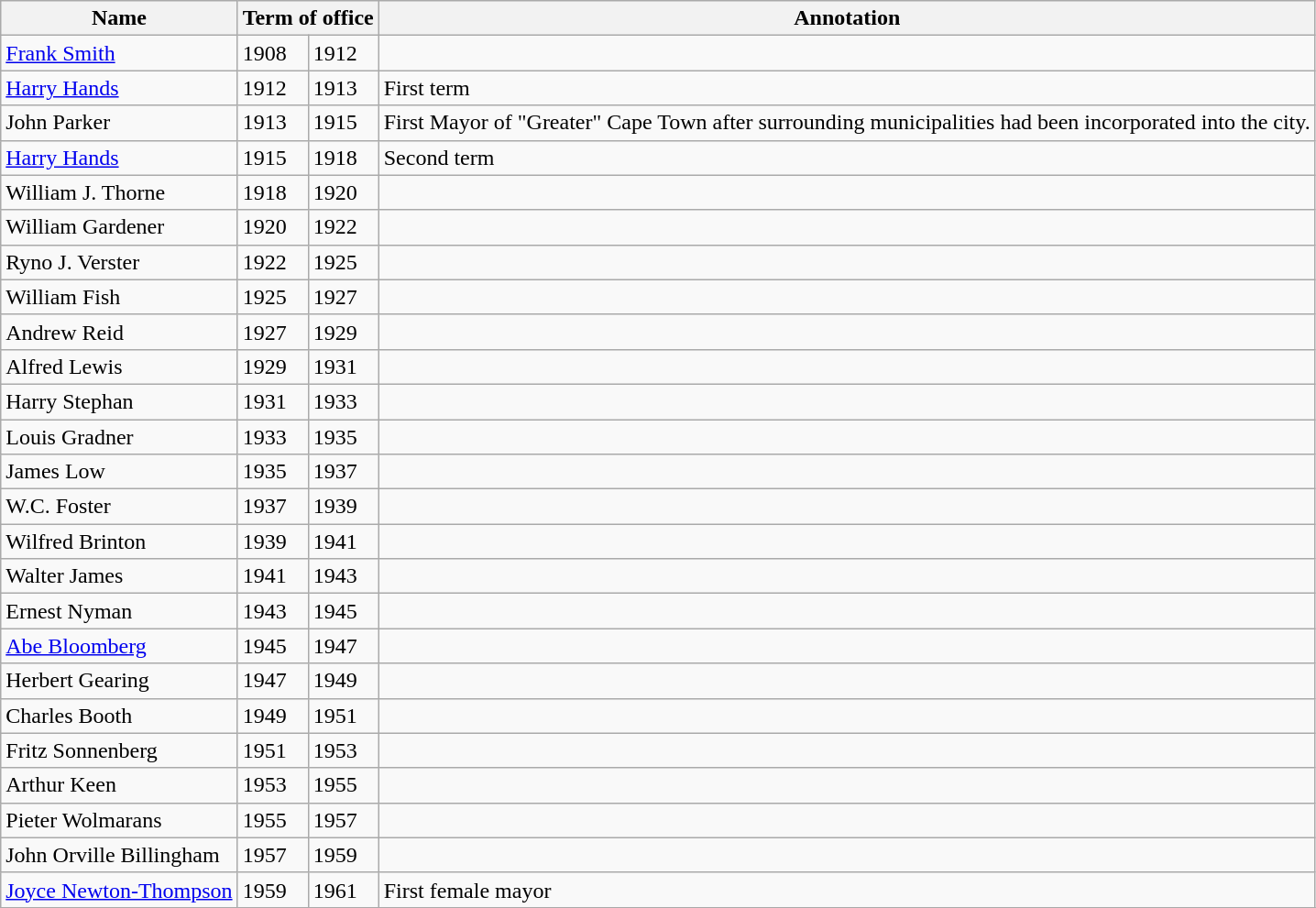<table class="wikitable">
<tr>
<th>Name</th>
<th colspan=2>Term of office</th>
<th>Annotation</th>
</tr>
<tr>
<td><a href='#'>Frank Smith</a></td>
<td>1908</td>
<td>1912</td>
<td></td>
</tr>
<tr>
<td><a href='#'>Harry Hands</a></td>
<td>1912</td>
<td>1913</td>
<td>First term</td>
</tr>
<tr>
<td>John Parker</td>
<td>1913</td>
<td>1915</td>
<td>First Mayor of "Greater" Cape Town after surrounding municipalities had been incorporated into the city.</td>
</tr>
<tr>
<td><a href='#'>Harry Hands</a></td>
<td>1915</td>
<td>1918</td>
<td>Second term</td>
</tr>
<tr>
<td>William J. Thorne</td>
<td>1918</td>
<td>1920</td>
<td></td>
</tr>
<tr>
<td>William Gardener</td>
<td>1920</td>
<td>1922</td>
<td></td>
</tr>
<tr>
<td>Ryno J. Verster</td>
<td>1922</td>
<td>1925</td>
<td></td>
</tr>
<tr>
<td>William Fish</td>
<td>1925</td>
<td>1927</td>
<td></td>
</tr>
<tr>
<td>Andrew Reid</td>
<td>1927</td>
<td>1929</td>
<td></td>
</tr>
<tr>
<td>Alfred Lewis</td>
<td>1929</td>
<td>1931</td>
<td></td>
</tr>
<tr>
<td>Harry Stephan</td>
<td>1931</td>
<td>1933</td>
<td></td>
</tr>
<tr>
<td>Louis Gradner</td>
<td>1933</td>
<td>1935</td>
<td></td>
</tr>
<tr>
<td>James Low</td>
<td>1935</td>
<td>1937</td>
<td></td>
</tr>
<tr>
<td>W.C. Foster</td>
<td>1937</td>
<td>1939</td>
<td></td>
</tr>
<tr>
<td>Wilfred Brinton</td>
<td>1939</td>
<td>1941</td>
<td></td>
</tr>
<tr>
<td>Walter James</td>
<td>1941</td>
<td>1943</td>
<td></td>
</tr>
<tr>
<td>Ernest Nyman</td>
<td>1943</td>
<td>1945</td>
<td></td>
</tr>
<tr>
<td><a href='#'>Abe Bloomberg</a></td>
<td>1945</td>
<td>1947</td>
<td></td>
</tr>
<tr>
<td>Herbert Gearing</td>
<td>1947</td>
<td>1949</td>
<td></td>
</tr>
<tr>
<td>Charles Booth</td>
<td>1949</td>
<td>1951</td>
<td></td>
</tr>
<tr>
<td>Fritz Sonnenberg</td>
<td>1951</td>
<td>1953</td>
<td></td>
</tr>
<tr>
<td>Arthur Keen</td>
<td>1953</td>
<td>1955</td>
<td></td>
</tr>
<tr>
<td>Pieter Wolmarans</td>
<td>1955</td>
<td>1957</td>
<td></td>
</tr>
<tr>
<td>John Orville Billingham</td>
<td>1957</td>
<td>1959</td>
<td></td>
</tr>
<tr>
<td><a href='#'>Joyce Newton-Thompson</a></td>
<td>1959</td>
<td>1961</td>
<td>First female mayor</td>
</tr>
<tr>
</tr>
</table>
